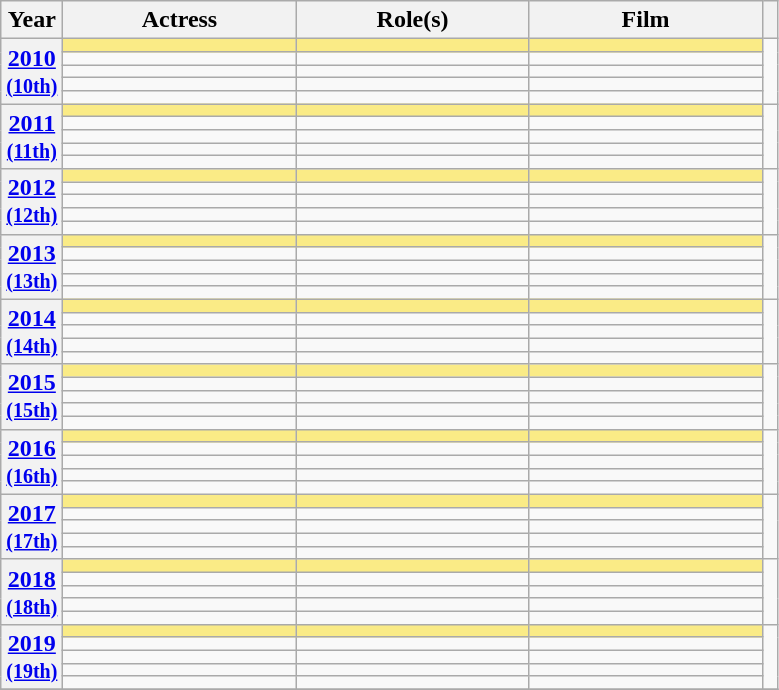<table class="wikitable sortable">
<tr>
<th scope="col" style="width:8%;">Year</th>
<th scope="col" style="width:30%;">Actress</th>
<th scope="col" style="width:30%;">Role(s)</th>
<th scope="col" style="width:30%;">Film</th>
<th scope="col" style="width:2%;" class="unsortable"></th>
</tr>
<tr>
<th scope="row" rowspan=5 style="text-align:center"><a href='#'>2010</a> <br><small><a href='#'>(10th)</a> </small></th>
<td style="background:#FAEB86;"><strong> </strong></td>
<td style="background:#FAEB86;"><strong></strong></td>
<td style="background:#FAEB86;"><strong></strong></td>
<td rowspan=5></td>
</tr>
<tr>
<td></td>
<td></td>
<td></td>
</tr>
<tr>
<td></td>
<td></td>
<td></td>
</tr>
<tr>
<td></td>
<td></td>
<td></td>
</tr>
<tr>
<td></td>
<td></td>
<td></td>
</tr>
<tr>
<th scope="row" rowspan=5 style="text-align:center"><a href='#'>2011</a> <br><small><a href='#'>(11th)</a> </small></th>
<td style="background:#FAEB86;"><strong> </strong></td>
<td style="background:#FAEB86;"><strong></strong></td>
<td style="background:#FAEB86;"><strong></strong></td>
<td rowspan=5></td>
</tr>
<tr>
<td></td>
<td></td>
<td></td>
</tr>
<tr>
<td></td>
<td></td>
<td></td>
</tr>
<tr>
<td></td>
<td></td>
<td></td>
</tr>
<tr>
<td></td>
<td></td>
<td></td>
</tr>
<tr>
<th scope="row" rowspan=5 style="text-align:center"><a href='#'>2012</a> <br><small><a href='#'>(12th)</a> </small></th>
<td style="background:#FAEB86;"><strong> </strong></td>
<td style="background:#FAEB86;"><strong></strong></td>
<td style="background:#FAEB86;"><strong></strong></td>
<td rowspan=5></td>
</tr>
<tr>
<td></td>
<td></td>
<td></td>
</tr>
<tr>
<td></td>
<td></td>
<td></td>
</tr>
<tr>
<td></td>
<td></td>
<td></td>
</tr>
<tr>
<td></td>
<td></td>
<td></td>
</tr>
<tr>
<th scope="row" rowspan=5 style="text-align:center"><a href='#'>2013</a> <br><small><a href='#'>(13th)</a> </small></th>
<td style="background:#FAEB86;"><strong> </strong></td>
<td style="background:#FAEB86;"><strong></strong></td>
<td style="background:#FAEB86;"><strong></strong></td>
<td rowspan=5></td>
</tr>
<tr>
<td></td>
<td></td>
<td></td>
</tr>
<tr>
<td></td>
<td></td>
<td></td>
</tr>
<tr>
<td></td>
<td></td>
<td></td>
</tr>
<tr>
<td></td>
<td></td>
<td></td>
</tr>
<tr>
<th scope="row" rowspan=5 style="text-align:center"><a href='#'>2014</a> <br><small><a href='#'>(14th)</a> </small></th>
<td style="background:#FAEB86;"><strong> </strong></td>
<td style="background:#FAEB86;"><strong></strong></td>
<td style="background:#FAEB86;"><strong></strong></td>
<td rowspan=5></td>
</tr>
<tr>
<td></td>
<td></td>
<td></td>
</tr>
<tr>
<td></td>
<td></td>
<td></td>
</tr>
<tr>
<td></td>
<td></td>
<td></td>
</tr>
<tr>
<td></td>
<td></td>
<td></td>
</tr>
<tr>
<th scope="row" rowspan=5 style="text-align:center"><a href='#'>2015</a> <br><small><a href='#'>(15th)</a> </small></th>
<td style="background:#FAEB86;"><strong> </strong></td>
<td style="background:#FAEB86;"><strong></strong></td>
<td style="background:#FAEB86;"><strong></strong></td>
<td rowspan=5></td>
</tr>
<tr>
<td></td>
<td></td>
<td></td>
</tr>
<tr>
<td></td>
<td></td>
<td></td>
</tr>
<tr>
<td></td>
<td></td>
<td></td>
</tr>
<tr>
<td></td>
<td></td>
<td></td>
</tr>
<tr>
<th scope="row" rowspan=5 style="text-align:center"><a href='#'>2016</a> <br><small><a href='#'>(16th)</a> </small></th>
<td style="background:#FAEB86;"><strong> </strong></td>
<td style="background:#FAEB86;"><strong></strong></td>
<td style="background:#FAEB86;"><strong></strong></td>
<td rowspan=5></td>
</tr>
<tr>
<td></td>
<td></td>
<td></td>
</tr>
<tr>
<td></td>
<td></td>
<td></td>
</tr>
<tr>
<td></td>
<td></td>
<td></td>
</tr>
<tr>
<td></td>
<td></td>
<td></td>
</tr>
<tr>
<th scope="row" rowspan=5 style="text-align:center"><a href='#'>2017</a> <br><small><a href='#'>(17th)</a> </small></th>
<td style="background:#FAEB86;"><strong> </strong></td>
<td style="background:#FAEB86;"><strong></strong></td>
<td style="background:#FAEB86;"><strong></strong></td>
<td rowspan=5></td>
</tr>
<tr>
<td></td>
<td></td>
<td></td>
</tr>
<tr>
<td></td>
<td></td>
<td></td>
</tr>
<tr>
<td></td>
<td></td>
<td></td>
</tr>
<tr>
<td></td>
<td></td>
<td></td>
</tr>
<tr>
<th scope="row" rowspan=5 style="text-align:center"><a href='#'>2018</a> <br><small><a href='#'>(18th)</a> </small></th>
<td style="background:#FAEB86;"><strong> </strong></td>
<td style="background:#FAEB86;"><strong></strong></td>
<td style="background:#FAEB86;"><strong></strong></td>
<td rowspan=5></td>
</tr>
<tr>
<td></td>
<td></td>
<td></td>
</tr>
<tr>
<td></td>
<td></td>
<td></td>
</tr>
<tr>
<td></td>
<td></td>
<td></td>
</tr>
<tr>
<td></td>
<td></td>
<td></td>
</tr>
<tr>
<th scope="row" rowspan=5 style="text-align:center"><a href='#'>2019</a> <br><small><a href='#'>(19th)</a> </small></th>
<td style="background:#FAEB86;"><strong> </strong></td>
<td style="background:#FAEB86;"><strong></strong></td>
<td style="background:#FAEB86;"><strong></strong></td>
<td rowspan=5></td>
</tr>
<tr>
<td></td>
<td></td>
<td></td>
</tr>
<tr>
<td></td>
<td></td>
<td></td>
</tr>
<tr>
<td></td>
<td></td>
<td></td>
</tr>
<tr>
<td></td>
<td></td>
<td></td>
</tr>
<tr>
</tr>
</table>
